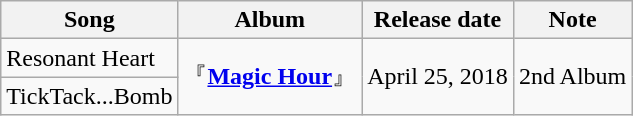<table class="wikitable">
<tr>
<th>Song</th>
<th>Album</th>
<th>Release date</th>
<th>Note</th>
</tr>
<tr>
<td>Resonant Heart</td>
<td rowspan="2">『<strong><a href='#'>Magic Hour</a></strong>』</td>
<td rowspan="2">April 25, 2018</td>
<td rowspan="2">2nd Album</td>
</tr>
<tr>
<td>TickTack...Bomb</td>
</tr>
</table>
